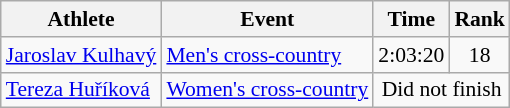<table class=wikitable style="font-size:90%">
<tr>
<th>Athlete</th>
<th>Event</th>
<th>Time</th>
<th>Rank</th>
</tr>
<tr align=center>
<td align=left><a href='#'>Jaroslav Kulhavý</a></td>
<td align=left><a href='#'>Men's cross-country</a></td>
<td>2:03:20</td>
<td>18</td>
</tr>
<tr align=center>
<td align=left><a href='#'>Tereza Huříková</a></td>
<td align=left><a href='#'>Women's cross-country</a></td>
<td colspan=2>Did not finish</td>
</tr>
</table>
